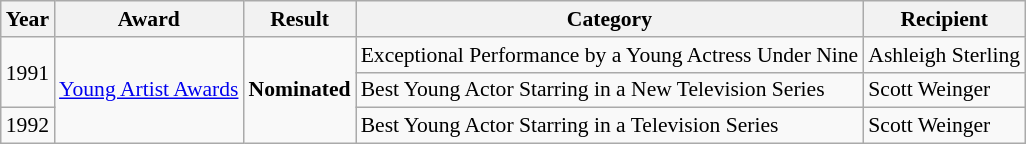<table class="wikitable" style="font-size: 90%;">
<tr>
<th>Year</th>
<th>Award</th>
<th>Result</th>
<th>Category</th>
<th>Recipient</th>
</tr>
<tr>
<td rowspan=2>1991</td>
<td rowspan=3><a href='#'>Young Artist Awards</a></td>
<td rowspan=3><strong>Nominated</strong></td>
<td>Exceptional Performance by a Young Actress Under Nine</td>
<td>Ashleigh Sterling</td>
</tr>
<tr>
<td>Best Young Actor Starring in a New Television Series</td>
<td>Scott Weinger</td>
</tr>
<tr>
<td>1992</td>
<td>Best Young Actor Starring in a Television Series</td>
<td>Scott Weinger</td>
</tr>
</table>
